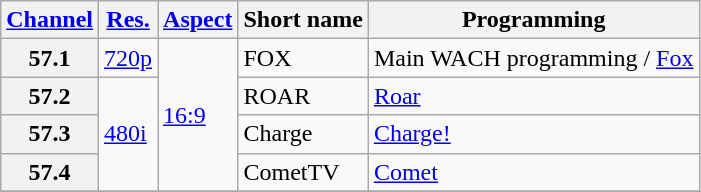<table class="wikitable">
<tr>
<th scope = "col"><a href='#'>Channel</a></th>
<th scope = "col"><a href='#'>Res.</a></th>
<th scope = "col"><a href='#'>Aspect</a></th>
<th scope = "col">Short name</th>
<th scope = "col">Programming</th>
</tr>
<tr>
<th scope = "row">57.1</th>
<td><a href='#'>720p</a></td>
<td rowspan="4"><a href='#'>16:9</a></td>
<td>FOX</td>
<td>Main WACH programming / <a href='#'>Fox</a></td>
</tr>
<tr>
<th scope = "row">57.2</th>
<td rowspan="3"><a href='#'>480i</a></td>
<td>ROAR</td>
<td><a href='#'>Roar</a></td>
</tr>
<tr>
<th scope = "row">57.3</th>
<td>Charge</td>
<td><a href='#'>Charge!</a></td>
</tr>
<tr>
<th scope = "row">57.4</th>
<td>CometTV</td>
<td><a href='#'>Comet</a></td>
</tr>
<tr>
</tr>
</table>
